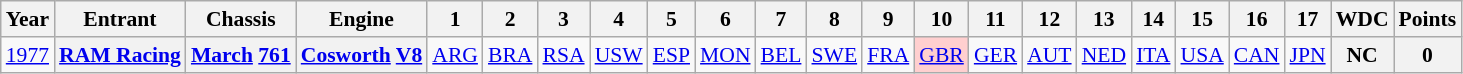<table class="wikitable" style="text-align:center; font-size:90%">
<tr>
<th>Year</th>
<th>Entrant</th>
<th>Chassis</th>
<th>Engine</th>
<th>1</th>
<th>2</th>
<th>3</th>
<th>4</th>
<th>5</th>
<th>6</th>
<th>7</th>
<th>8</th>
<th>9</th>
<th>10</th>
<th>11</th>
<th>12</th>
<th>13</th>
<th>14</th>
<th>15</th>
<th>16</th>
<th>17</th>
<th>WDC</th>
<th>Points</th>
</tr>
<tr>
<td><a href='#'>1977</a></td>
<th><a href='#'>RAM Racing</a></th>
<th><a href='#'>March</a> <a href='#'>761</a></th>
<th><a href='#'>Cosworth</a> <a href='#'>V8</a></th>
<td><a href='#'>ARG</a></td>
<td><a href='#'>BRA</a></td>
<td><a href='#'>RSA</a></td>
<td><a href='#'>USW</a></td>
<td><a href='#'>ESP</a></td>
<td><a href='#'>MON</a></td>
<td><a href='#'>BEL</a></td>
<td><a href='#'>SWE</a></td>
<td><a href='#'>FRA</a></td>
<td style="background:#FFCFCF;"><a href='#'>GBR</a><br></td>
<td><a href='#'>GER</a></td>
<td><a href='#'>AUT</a></td>
<td><a href='#'>NED</a></td>
<td><a href='#'>ITA</a></td>
<td><a href='#'>USA</a></td>
<td><a href='#'>CAN</a></td>
<td><a href='#'>JPN</a></td>
<th>NC</th>
<th>0</th>
</tr>
</table>
